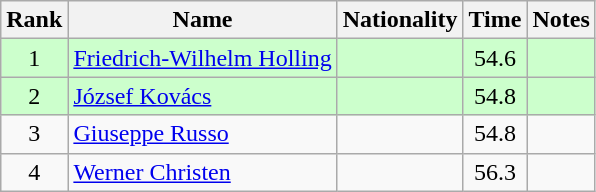<table class="wikitable sortable" style="text-align:center">
<tr>
<th>Rank</th>
<th>Name</th>
<th>Nationality</th>
<th>Time</th>
<th>Notes</th>
</tr>
<tr bgcolor=ccffcc>
<td>1</td>
<td align=left><a href='#'>Friedrich-Wilhelm Holling</a></td>
<td align=left></td>
<td>54.6</td>
<td></td>
</tr>
<tr bgcolor=ccffcc>
<td>2</td>
<td align=left><a href='#'>József Kovács</a></td>
<td align=left></td>
<td>54.8</td>
<td></td>
</tr>
<tr>
<td>3</td>
<td align=left><a href='#'>Giuseppe Russo</a></td>
<td align=left></td>
<td>54.8</td>
<td></td>
</tr>
<tr>
<td>4</td>
<td align=left><a href='#'>Werner Christen</a></td>
<td align=left></td>
<td>56.3</td>
<td></td>
</tr>
</table>
